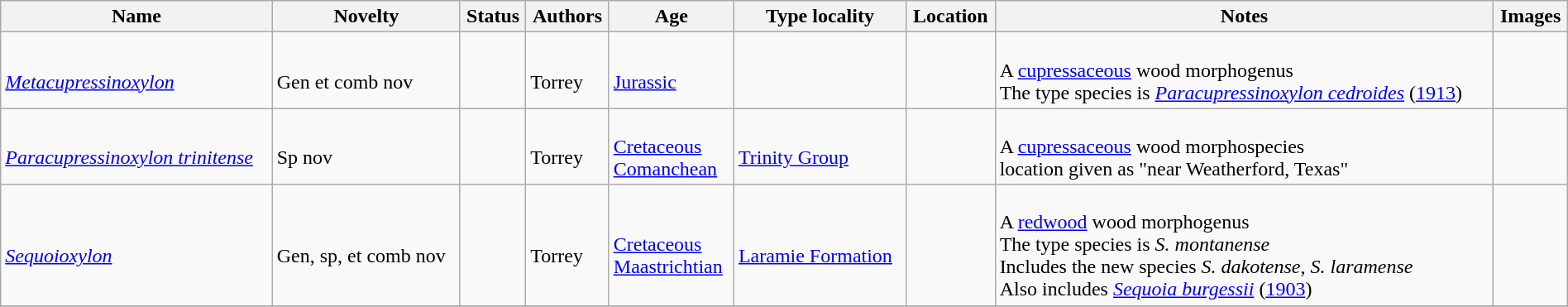<table class="wikitable sortable" align="center" width="100%">
<tr>
<th>Name</th>
<th>Novelty</th>
<th>Status</th>
<th>Authors</th>
<th>Age</th>
<th>Type locality</th>
<th>Location</th>
<th>Notes</th>
<th>Images</th>
</tr>
<tr>
<td><br><em><a href='#'>Metacupressinoxylon</a></em></td>
<td><br>Gen et comb nov</td>
<td></td>
<td><br>Torrey</td>
<td><br><a href='#'>Jurassic</a></td>
<td></td>
<td><br><br></td>
<td><br>A <a href='#'>cupressaceous</a> wood morphogenus<br>The type species is <em><a href='#'>Paracupressinoxylon cedroides</a></em> (<a href='#'>1913</a>)</td>
<td></td>
</tr>
<tr>
<td><br><em><a href='#'>Paracupressinoxylon trinitense</a></em></td>
<td><br>Sp nov</td>
<td></td>
<td><br>Torrey</td>
<td><br><a href='#'>Cretaceous</a><br><a href='#'>Comanchean</a></td>
<td><br><a href='#'>Trinity Group</a></td>
<td><br><br></td>
<td><br>A <a href='#'>cupressaceous</a> wood morphospecies<br> location given as "near Weatherford, Texas"</td>
<td><br></td>
</tr>
<tr>
<td><br><em><a href='#'>Sequoioxylon</a></em></td>
<td><br>Gen, sp, et comb nov</td>
<td></td>
<td><br>Torrey</td>
<td><br><a href='#'>Cretaceous</a><br><a href='#'>Maastrichtian</a></td>
<td><br><a href='#'>Laramie Formation</a></td>
<td><br><br></td>
<td><br>A <a href='#'>redwood</a> wood morphogenus<br> The type species is <em>S. montanense</em><br> Includes the new species <em>S. dakotense</em>, <em>S. laramense</em><br> Also includes <em><a href='#'>Sequoia burgessii</a></em> (<a href='#'>1903</a>)</td>
<td><br></td>
</tr>
<tr>
</tr>
</table>
